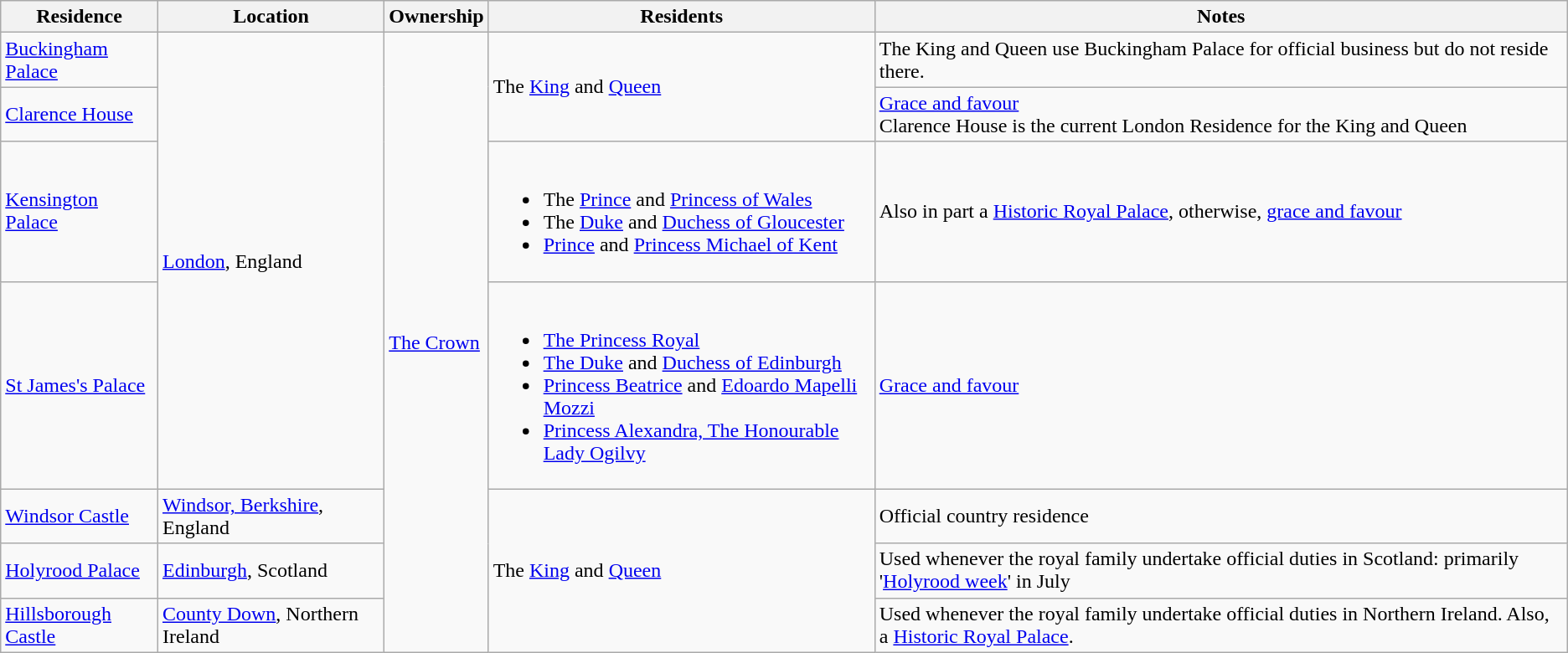<table class="wikitable sortable">
<tr>
<th>Residence</th>
<th>Location</th>
<th>Ownership</th>
<th width=300pt>Residents</th>
<th class=unsortable>Notes</th>
</tr>
<tr>
<td><a href='#'>Buckingham Palace</a></td>
<td rowspan="4"><a href='#'>London</a>, England</td>
<td rowspan="7"><a href='#'>The Crown</a></td>
<td rowspan="2">The <a href='#'>King</a> and <a href='#'>Queen</a></td>
<td>The King and Queen use Buckingham Palace for official business but do not reside there.</td>
</tr>
<tr>
<td><a href='#'>Clarence House</a></td>
<td><a href='#'>Grace and favour</a><br>Clarence House is the current London Residence for the King and Queen</td>
</tr>
<tr>
<td><a href='#'>Kensington Palace</a></td>
<td><br><ul><li>The <a href='#'>Prince</a> and <a href='#'>Princess of Wales</a></li><li>The <a href='#'>Duke</a> and <a href='#'>Duchess of Gloucester</a></li><li><a href='#'>Prince</a> and <a href='#'>Princess Michael of Kent</a></li></ul></td>
<td>Also in part a <a href='#'>Historic Royal Palace</a>, otherwise, <a href='#'>grace and favour</a></td>
</tr>
<tr>
<td><a href='#'>St James's Palace</a></td>
<td><br><ul><li><a href='#'>The Princess Royal</a></li><li><a href='#'>The Duke</a> and <a href='#'>Duchess of Edinburgh</a></li><li><a href='#'>Princess Beatrice</a> and <a href='#'>Edoardo Mapelli Mozzi</a></li><li><a href='#'>Princess Alexandra, The Honourable Lady Ogilvy</a></li></ul></td>
<td><a href='#'>Grace and favour</a></td>
</tr>
<tr>
<td><a href='#'>Windsor Castle</a></td>
<td><a href='#'>Windsor, Berkshire</a>, England</td>
<td rowspan="3">The <a href='#'>King</a> and <a href='#'>Queen</a></td>
<td>Official country residence</td>
</tr>
<tr>
<td><a href='#'>Holyrood Palace</a></td>
<td><a href='#'>Edinburgh</a>, Scotland</td>
<td>Used whenever the royal family undertake official duties in Scotland: primarily '<a href='#'>Holyrood week</a>' in July</td>
</tr>
<tr>
<td><a href='#'>Hillsborough Castle</a></td>
<td><a href='#'>County Down</a>, Northern Ireland</td>
<td>Used whenever the royal family undertake official duties in Northern Ireland.  Also, a <a href='#'>Historic Royal Palace</a>.</td>
</tr>
</table>
